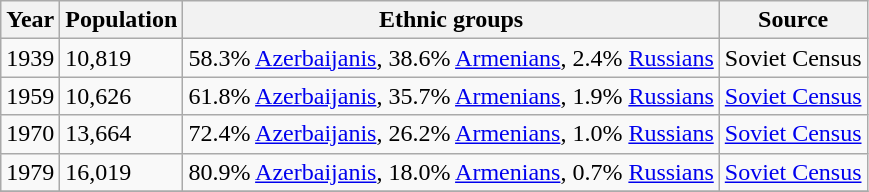<table class="wikitable">
<tr>
<th>Year</th>
<th>Population</th>
<th>Ethnic groups</th>
<th>Source</th>
</tr>
<tr>
<td>1939</td>
<td>10,819</td>
<td>58.3% <a href='#'>Azerbaijanis</a>, 38.6% <a href='#'>Armenians</a>, 2.4% <a href='#'>Russians</a></td>
<td>Soviet Census</td>
</tr>
<tr>
<td>1959</td>
<td>10,626</td>
<td>61.8% <a href='#'>Azerbaijanis</a>, 35.7% <a href='#'>Armenians</a>, 1.9% <a href='#'>Russians</a></td>
<td><a href='#'>Soviet Census</a></td>
</tr>
<tr>
<td>1970</td>
<td>13,664</td>
<td>72.4% <a href='#'>Azerbaijanis</a>, 26.2% <a href='#'>Armenians</a>, 1.0% <a href='#'>Russians</a></td>
<td><a href='#'>Soviet Census</a></td>
</tr>
<tr>
<td>1979</td>
<td>16,019</td>
<td>80.9% <a href='#'>Azerbaijanis</a>, 18.0% <a href='#'>Armenians</a>, 0.7% <a href='#'>Russians</a></td>
<td><a href='#'>Soviet Census</a></td>
</tr>
<tr>
</tr>
</table>
